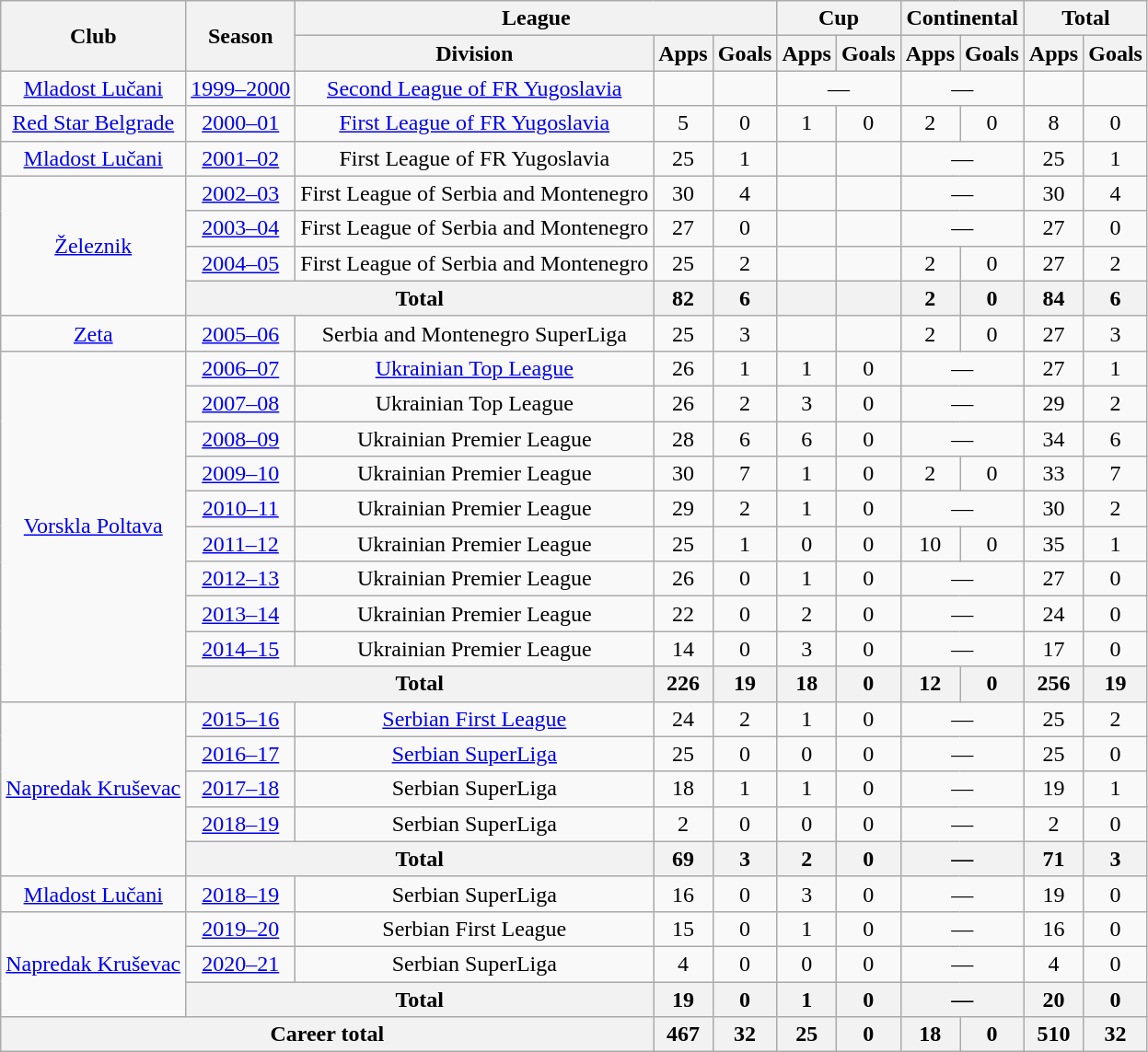<table class="wikitable" style="text-align:center">
<tr>
<th rowspan="2">Club</th>
<th rowspan="2">Season</th>
<th colspan="3">League</th>
<th colspan="2">Cup</th>
<th colspan="2">Continental</th>
<th colspan="2">Total</th>
</tr>
<tr>
<th>Division</th>
<th>Apps</th>
<th>Goals</th>
<th>Apps</th>
<th>Goals</th>
<th>Apps</th>
<th>Goals</th>
<th>Apps</th>
<th>Goals</th>
</tr>
<tr>
<td><a href='#'>Mladost Lučani</a></td>
<td><a href='#'>1999–2000</a></td>
<td><a href='#'>Second League of FR Yugoslavia</a></td>
<td></td>
<td></td>
<td colspan="2">—</td>
<td colspan="2">—</td>
<td></td>
<td></td>
</tr>
<tr>
<td><a href='#'>Red Star Belgrade</a></td>
<td><a href='#'>2000–01</a></td>
<td><a href='#'>First League of FR Yugoslavia</a></td>
<td>5</td>
<td>0</td>
<td>1</td>
<td>0</td>
<td>2</td>
<td>0</td>
<td>8</td>
<td>0</td>
</tr>
<tr>
<td><a href='#'>Mladost Lučani</a></td>
<td><a href='#'>2001–02</a></td>
<td>First League of FR Yugoslavia</td>
<td>25</td>
<td>1</td>
<td></td>
<td></td>
<td colspan="2">—</td>
<td>25</td>
<td>1</td>
</tr>
<tr>
<td rowspan="4"><a href='#'>Železnik</a></td>
<td><a href='#'>2002–03</a></td>
<td>First League of Serbia and Montenegro</td>
<td>30</td>
<td>4</td>
<td></td>
<td></td>
<td colspan="2">—</td>
<td>30</td>
<td>4</td>
</tr>
<tr>
<td><a href='#'>2003–04</a></td>
<td>First League of Serbia and Montenegro</td>
<td>27</td>
<td>0</td>
<td></td>
<td></td>
<td colspan="2">—</td>
<td>27</td>
<td>0</td>
</tr>
<tr>
<td><a href='#'>2004–05</a></td>
<td>First League of Serbia and Montenegro</td>
<td>25</td>
<td>2</td>
<td></td>
<td></td>
<td>2</td>
<td>0</td>
<td>27</td>
<td>2</td>
</tr>
<tr>
<th colspan="2">Total</th>
<th>82</th>
<th>6</th>
<th></th>
<th></th>
<th>2</th>
<th>0</th>
<th>84</th>
<th>6</th>
</tr>
<tr>
<td><a href='#'>Zeta</a></td>
<td><a href='#'>2005–06</a></td>
<td>Serbia and Montenegro SuperLiga</td>
<td>25</td>
<td>3</td>
<td></td>
<td></td>
<td>2</td>
<td>0</td>
<td>27</td>
<td>3</td>
</tr>
<tr>
<td rowspan="10"><a href='#'>Vorskla Poltava</a></td>
<td><a href='#'>2006–07</a></td>
<td><a href='#'>Ukrainian Top League</a></td>
<td>26</td>
<td>1</td>
<td>1</td>
<td>0</td>
<td colspan="2">—</td>
<td>27</td>
<td>1</td>
</tr>
<tr>
<td><a href='#'>2007–08</a></td>
<td>Ukrainian Top League</td>
<td>26</td>
<td>2</td>
<td>3</td>
<td>0</td>
<td colspan="2">—</td>
<td>29</td>
<td>2</td>
</tr>
<tr>
<td><a href='#'>2008–09</a></td>
<td>Ukrainian Premier League</td>
<td>28</td>
<td>6</td>
<td>6</td>
<td>0</td>
<td colspan="2">—</td>
<td>34</td>
<td>6</td>
</tr>
<tr>
<td><a href='#'>2009–10</a></td>
<td>Ukrainian Premier League</td>
<td>30</td>
<td>7</td>
<td>1</td>
<td>0</td>
<td>2</td>
<td>0</td>
<td>33</td>
<td>7</td>
</tr>
<tr>
<td><a href='#'>2010–11</a></td>
<td>Ukrainian Premier League</td>
<td>29</td>
<td>2</td>
<td>1</td>
<td>0</td>
<td colspan="2">—</td>
<td>30</td>
<td>2</td>
</tr>
<tr>
<td><a href='#'>2011–12</a></td>
<td>Ukrainian Premier League</td>
<td>25</td>
<td>1</td>
<td>0</td>
<td>0</td>
<td>10</td>
<td>0</td>
<td>35</td>
<td>1</td>
</tr>
<tr>
<td><a href='#'>2012–13</a></td>
<td>Ukrainian Premier League</td>
<td>26</td>
<td>0</td>
<td>1</td>
<td>0</td>
<td colspan="2">—</td>
<td>27</td>
<td>0</td>
</tr>
<tr>
<td><a href='#'>2013–14</a></td>
<td>Ukrainian Premier League</td>
<td>22</td>
<td>0</td>
<td>2</td>
<td>0</td>
<td colspan="2">—</td>
<td>24</td>
<td>0</td>
</tr>
<tr>
<td><a href='#'>2014–15</a></td>
<td>Ukrainian Premier League</td>
<td>14</td>
<td>0</td>
<td>3</td>
<td>0</td>
<td colspan="2">—</td>
<td>17</td>
<td>0</td>
</tr>
<tr>
<th colspan="2">Total</th>
<th>226</th>
<th>19</th>
<th>18</th>
<th>0</th>
<th>12</th>
<th>0</th>
<th>256</th>
<th>19</th>
</tr>
<tr>
<td rowspan="5"><a href='#'>Napredak Kruševac</a></td>
<td><a href='#'>2015–16</a></td>
<td><a href='#'>Serbian First League</a></td>
<td>24</td>
<td>2</td>
<td>1</td>
<td>0</td>
<td colspan="2">—</td>
<td>25</td>
<td>2</td>
</tr>
<tr>
<td><a href='#'>2016–17</a></td>
<td><a href='#'>Serbian SuperLiga</a></td>
<td>25</td>
<td>0</td>
<td>0</td>
<td>0</td>
<td colspan="2">—</td>
<td>25</td>
<td>0</td>
</tr>
<tr>
<td><a href='#'>2017–18</a></td>
<td>Serbian SuperLiga</td>
<td>18</td>
<td>1</td>
<td>1</td>
<td>0</td>
<td colspan="2">—</td>
<td>19</td>
<td>1</td>
</tr>
<tr>
<td><a href='#'>2018–19</a></td>
<td>Serbian SuperLiga</td>
<td>2</td>
<td>0</td>
<td>0</td>
<td>0</td>
<td colspan="2">—</td>
<td>2</td>
<td>0</td>
</tr>
<tr>
<th colspan="2">Total</th>
<th>69</th>
<th>3</th>
<th>2</th>
<th>0</th>
<th colspan="2">—</th>
<th>71</th>
<th>3</th>
</tr>
<tr>
<td><a href='#'>Mladost Lučani</a></td>
<td><a href='#'>2018–19</a></td>
<td>Serbian SuperLiga</td>
<td>16</td>
<td>0</td>
<td>3</td>
<td>0</td>
<td colspan="2">—</td>
<td>19</td>
<td>0</td>
</tr>
<tr>
<td rowspan="3"><a href='#'>Napredak Kruševac</a></td>
<td><a href='#'>2019–20</a></td>
<td>Serbian First League</td>
<td>15</td>
<td>0</td>
<td>1</td>
<td>0</td>
<td colspan="2">—</td>
<td>16</td>
<td>0</td>
</tr>
<tr>
<td><a href='#'>2020–21</a></td>
<td>Serbian SuperLiga</td>
<td>4</td>
<td>0</td>
<td>0</td>
<td>0</td>
<td colspan="2">—</td>
<td>4</td>
<td>0</td>
</tr>
<tr>
<th colspan="2">Total</th>
<th>19</th>
<th>0</th>
<th>1</th>
<th>0</th>
<th colspan="2">—</th>
<th>20</th>
<th>0</th>
</tr>
<tr>
<th colspan="3">Career total</th>
<th>467</th>
<th>32</th>
<th>25</th>
<th>0</th>
<th>18</th>
<th>0</th>
<th>510</th>
<th>32</th>
</tr>
</table>
